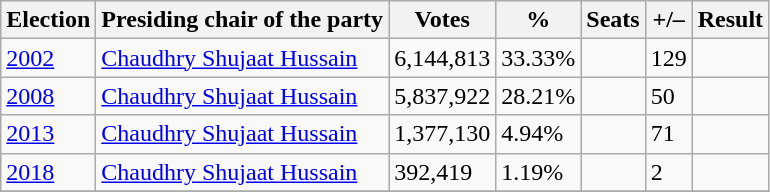<table class="wikitable">
<tr>
<th><strong>Election</strong></th>
<th>Presiding chair of the party</th>
<th><strong>Votes</strong></th>
<th><strong>%</strong></th>
<th><strong>Seats</strong></th>
<th>+/–</th>
<th>Result</th>
</tr>
<tr>
<td><a href='#'>2002</a></td>
<td><a href='#'>Chaudhry Shujaat Hussain</a></td>
<td>6,144,813</td>
<td>33.33%</td>
<td></td>
<td>129</td>
<td></td>
</tr>
<tr>
<td><a href='#'>2008</a></td>
<td><a href='#'>Chaudhry Shujaat Hussain</a></td>
<td>5,837,922</td>
<td>28.21%</td>
<td></td>
<td> 50</td>
<td></td>
</tr>
<tr>
<td><a href='#'>2013</a></td>
<td><a href='#'>Chaudhry Shujaat Hussain</a></td>
<td>1,377,130</td>
<td>4.94%</td>
<td></td>
<td> 71</td>
<td></td>
</tr>
<tr>
<td><a href='#'>2018</a></td>
<td><a href='#'>Chaudhry Shujaat Hussain</a></td>
<td>392,419</td>
<td>1.19%</td>
<td></td>
<td> 2</td>
<td></td>
</tr>
<tr>
</tr>
</table>
